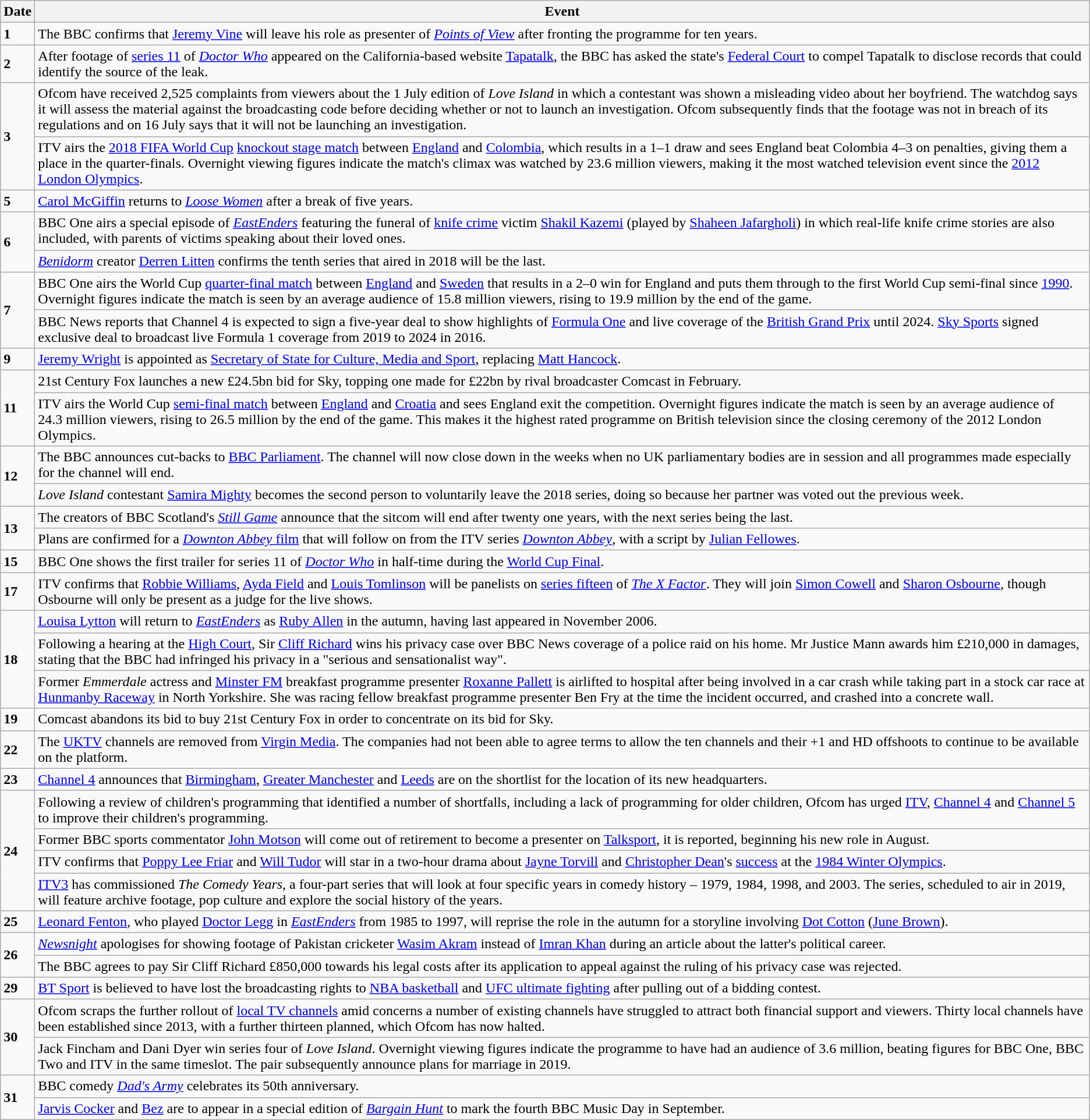<table class="wikitable">
<tr>
<th>Date</th>
<th>Event</th>
</tr>
<tr>
<td><strong>1</strong></td>
<td>The BBC confirms that <a href='#'>Jeremy Vine</a> will leave his role as presenter of <em><a href='#'>Points of View</a></em> after fronting the programme for ten years.</td>
</tr>
<tr>
<td><strong>2</strong></td>
<td>After footage of <a href='#'>series 11</a> of <em><a href='#'>Doctor Who</a></em> appeared on the California-based website <a href='#'>Tapatalk</a>, the BBC has asked the state's <a href='#'>Federal Court</a> to compel Tapatalk to disclose records that could identify the source of the leak.</td>
</tr>
<tr>
<td rowspan=2><strong>3</strong></td>
<td>Ofcom have received 2,525 complaints from viewers about the 1 July edition of <em>Love Island</em> in which a contestant was shown a misleading video about her boyfriend. The watchdog says it will assess the material against the broadcasting code before deciding whether or not to launch an investigation. Ofcom subsequently finds that the footage was not in breach of its regulations and on 16 July says that it will not be launching an investigation.</td>
</tr>
<tr>
<td>ITV airs the <a href='#'>2018 FIFA World Cup</a> <a href='#'>knockout stage match</a> between <a href='#'>England</a> and <a href='#'>Colombia</a>, which results in a 1–1 draw and sees England beat Colombia 4–3 on penalties, giving them a place in the quarter-finals. Overnight viewing figures indicate the match's climax was watched by 23.6 million viewers, making it the most watched television event since the <a href='#'>2012 London Olympics</a>.</td>
</tr>
<tr>
<td><strong>5</strong></td>
<td><a href='#'>Carol McGiffin</a> returns to <em><a href='#'>Loose Women</a></em> after a break of five years.</td>
</tr>
<tr>
<td rowspan=2><strong>6</strong></td>
<td>BBC One airs a special episode of <em><a href='#'>EastEnders</a></em> featuring the funeral of <a href='#'>knife crime</a> victim <a href='#'>Shakil Kazemi</a> (played by <a href='#'>Shaheen Jafargholi</a>) in which real-life knife crime stories are also included, with parents of victims speaking about their loved ones.</td>
</tr>
<tr>
<td><em><a href='#'>Benidorm</a></em> creator <a href='#'>Derren Litten</a> confirms the tenth series that aired in 2018 will be the last.</td>
</tr>
<tr>
<td rowspan=2><strong>7</strong></td>
<td>BBC One airs the World Cup <a href='#'>quarter-final match</a> between <a href='#'>England</a> and <a href='#'>Sweden</a> that results in a 2–0 win for England and puts them through to the first World Cup semi-final since <a href='#'>1990</a>. Overnight figures indicate the match is seen by an average audience of 15.8 million viewers, rising to 19.9 million by the end of the game.</td>
</tr>
<tr>
<td>BBC News reports that Channel 4 is expected to sign a five-year deal to show highlights of <a href='#'>Formula One</a> and live coverage of the <a href='#'>British Grand Prix</a> until 2024. <a href='#'>Sky Sports</a> signed exclusive deal to broadcast live Formula 1 coverage from 2019 to 2024 in 2016.</td>
</tr>
<tr>
<td><strong>9</strong></td>
<td><a href='#'>Jeremy Wright</a> is appointed as <a href='#'>Secretary of State for Culture, Media and Sport</a>, replacing <a href='#'>Matt Hancock</a>.</td>
</tr>
<tr>
<td rowspan=2><strong>11</strong></td>
<td>21st Century Fox launches a new £24.5bn bid for Sky, topping one made for £22bn by rival broadcaster Comcast in February.</td>
</tr>
<tr>
<td>ITV airs the World Cup <a href='#'>semi-final match</a> between <a href='#'>England</a> and <a href='#'>Croatia</a> and sees England exit the competition. Overnight figures indicate the match is seen by an average audience of 24.3 million viewers, rising to 26.5 million by the end of the game. This makes it the highest rated programme on British television since the closing ceremony of the 2012 London Olympics.</td>
</tr>
<tr>
<td rowspan=2><strong>12</strong></td>
<td>The BBC announces cut-backs to <a href='#'>BBC Parliament</a>. The channel will now close down in the weeks when no UK parliamentary bodies are in session and all programmes made especially for the channel will end.</td>
</tr>
<tr>
<td><em>Love Island</em> contestant <a href='#'>Samira Mighty</a> becomes the second person to voluntarily leave the 2018 series, doing so because her partner was voted out the previous week.</td>
</tr>
<tr>
<td rowspan=2><strong>13</strong></td>
<td>The creators of BBC Scotland's <em><a href='#'>Still Game</a></em> announce that the sitcom will end after twenty one years, with the next series being the last.</td>
</tr>
<tr>
<td>Plans are confirmed for a <a href='#'><em>Downton Abbey</em> film</a> that will follow on from the ITV series <em><a href='#'>Downton Abbey</a></em>, with a script by <a href='#'>Julian Fellowes</a>.</td>
</tr>
<tr>
<td><strong>15</strong></td>
<td>BBC One shows the first trailer for series 11 of <em><a href='#'>Doctor Who</a></em> in half-time during the <a href='#'>World Cup Final</a>.</td>
</tr>
<tr>
<td><strong>17</strong></td>
<td>ITV confirms that <a href='#'>Robbie Williams</a>, <a href='#'>Ayda Field</a> and <a href='#'>Louis Tomlinson</a> will be panelists on <a href='#'>series fifteen</a> of <em><a href='#'>The X Factor</a></em>. They will join <a href='#'>Simon Cowell</a> and <a href='#'>Sharon Osbourne</a>, though Osbourne will only be present as a judge for the live shows.</td>
</tr>
<tr>
<td rowspan=3><strong>18</strong></td>
<td><a href='#'>Louisa Lytton</a> will return to <em><a href='#'>EastEnders</a></em> as <a href='#'>Ruby Allen</a> in the autumn, having last appeared in November 2006.</td>
</tr>
<tr>
<td>Following a hearing at the <a href='#'>High Court</a>, Sir <a href='#'>Cliff Richard</a> wins his privacy case over BBC News coverage of a police raid on his home. Mr Justice Mann awards him £210,000 in damages, stating that the BBC had infringed his privacy in a "serious and sensationalist way".</td>
</tr>
<tr>
<td>Former <em>Emmerdale</em> actress and <a href='#'>Minster FM</a> breakfast programme presenter <a href='#'>Roxanne Pallett</a> is airlifted to hospital after being involved in a car crash while taking part in a stock car race at <a href='#'>Hunmanby Raceway</a> in North Yorkshire. She was racing fellow breakfast programme presenter Ben Fry at the time the incident occurred, and crashed into a concrete wall.</td>
</tr>
<tr>
<td><strong>19</strong></td>
<td>Comcast abandons its bid to buy 21st Century Fox in order to concentrate on its bid for Sky.</td>
</tr>
<tr>
<td><strong>22</strong></td>
<td>The <a href='#'>UKTV</a> channels are removed from <a href='#'>Virgin Media</a>. The companies had not been able to agree terms to allow the ten channels and their +1 and HD offshoots to continue to be available on the platform.</td>
</tr>
<tr>
<td><strong>23</strong></td>
<td><a href='#'>Channel 4</a> announces that <a href='#'>Birmingham</a>, <a href='#'>Greater Manchester</a> and <a href='#'>Leeds</a> are on the shortlist for the location of its new headquarters.</td>
</tr>
<tr>
<td rowspan=4><strong>24</strong></td>
<td>Following a review of children's programming that identified a number of shortfalls, including a lack of programming for older children, Ofcom has urged <a href='#'>ITV</a>, <a href='#'>Channel 4</a> and <a href='#'>Channel 5</a> to improve their children's programming.</td>
</tr>
<tr>
<td>Former BBC sports commentator <a href='#'>John Motson</a> will come out of retirement to become a presenter on <a href='#'>Talksport</a>, it is reported, beginning his new role in August.</td>
</tr>
<tr>
<td>ITV confirms that <a href='#'>Poppy Lee Friar</a> and <a href='#'>Will Tudor</a> will star in a two-hour drama about <a href='#'>Jayne Torvill</a> and <a href='#'>Christopher Dean</a>'s <a href='#'>success</a> at the <a href='#'>1984 Winter Olympics</a>.</td>
</tr>
<tr>
<td><a href='#'>ITV3</a> has commissioned <em>The Comedy Years</em>, a four-part series that will look at four specific years in comedy history – 1979, 1984, 1998, and 2003. The series, scheduled to air in 2019, will feature archive footage, pop culture and explore the social history of the years.</td>
</tr>
<tr>
<td><strong>25</strong></td>
<td><a href='#'>Leonard Fenton</a>, who played <a href='#'>Doctor Legg</a> in <em><a href='#'>EastEnders</a></em> from 1985 to 1997, will reprise the role in the autumn for a storyline involving <a href='#'>Dot Cotton</a> (<a href='#'>June Brown</a>).</td>
</tr>
<tr>
<td rowspan=2><strong>26</strong></td>
<td><em><a href='#'>Newsnight</a></em> apologises for showing footage of Pakistan cricketer <a href='#'>Wasim Akram</a> instead of <a href='#'>Imran Khan</a> during an article about the latter's political career.</td>
</tr>
<tr>
<td>The BBC agrees to pay Sir Cliff Richard £850,000 towards his legal costs after its application to appeal against the ruling of his privacy case was rejected.</td>
</tr>
<tr>
<td><strong>29</strong></td>
<td><a href='#'>BT Sport</a> is believed to have lost the broadcasting rights to <a href='#'>NBA basketball</a> and <a href='#'>UFC ultimate fighting</a> after pulling out of a bidding contest.</td>
</tr>
<tr>
<td rowspan=2><strong>30</strong></td>
<td>Ofcom scraps the further rollout of <a href='#'>local TV channels</a> amid concerns a number of existing channels have struggled to attract both financial support and viewers. Thirty local channels have been established since 2013, with a further thirteen planned, which Ofcom has now halted.</td>
</tr>
<tr>
<td>Jack Fincham and Dani Dyer win series four of <em>Love Island</em>. Overnight viewing figures indicate the programme to have had an audience of 3.6 million, beating figures for BBC One, BBC Two and ITV in the same timeslot. The pair subsequently announce plans for marriage in 2019.</td>
</tr>
<tr>
<td rowspan=2><strong>31</strong></td>
<td>BBC comedy <em><a href='#'>Dad's Army</a></em> celebrates its 50th anniversary.</td>
</tr>
<tr>
<td><a href='#'>Jarvis Cocker</a> and <a href='#'>Bez</a> are to appear in a special edition of <em><a href='#'>Bargain Hunt</a></em> to mark the fourth BBC Music Day in September.</td>
</tr>
</table>
